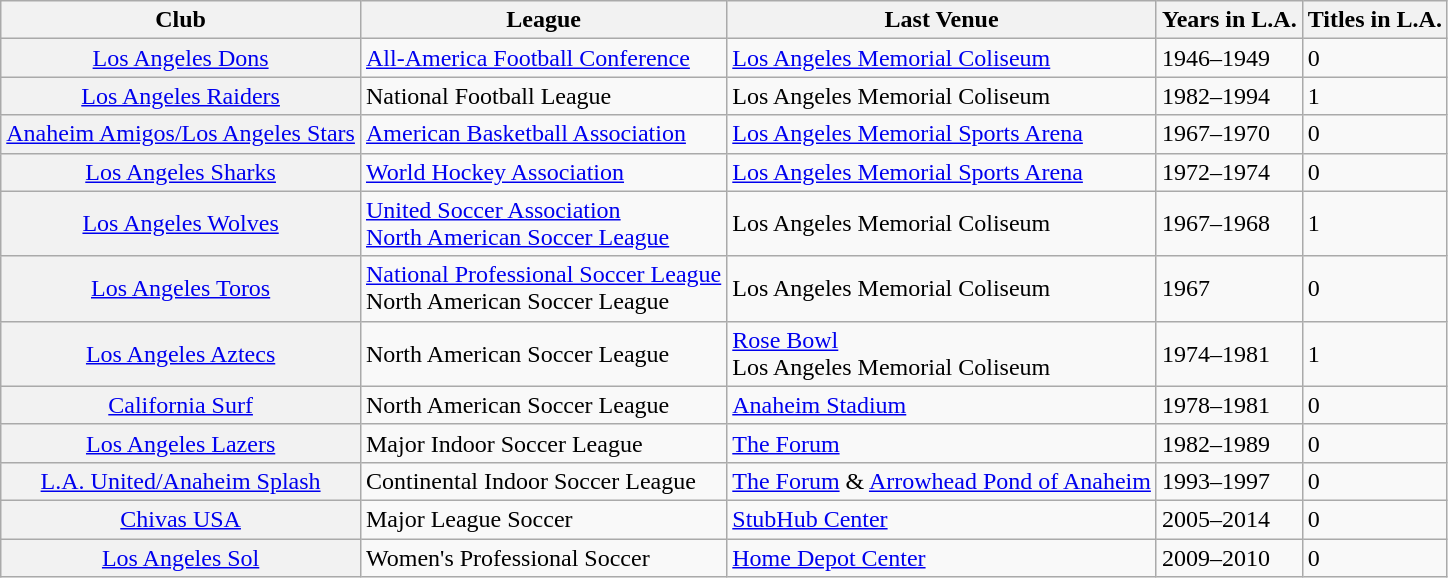<table class="wikitable">
<tr>
<th scope="col">Club</th>
<th scope="col">League</th>
<th scope="col">Last Venue</th>
<th scope="col">Years in L.A.</th>
<th scope="col">Titles in L.A.</th>
</tr>
<tr>
<th scope="row" style="font-weight: normal;"><a href='#'>Los Angeles Dons</a></th>
<td><a href='#'>All-America Football Conference</a></td>
<td><a href='#'>Los Angeles Memorial Coliseum</a></td>
<td>1946–1949</td>
<td>0</td>
</tr>
<tr>
<th scope="row" style="font-weight: normal;"><a href='#'>Los Angeles Raiders</a></th>
<td>National Football League</td>
<td>Los Angeles Memorial Coliseum</td>
<td>1982–1994</td>
<td>1</td>
</tr>
<tr>
<th scope="row" style="font-weight: normal;"><a href='#'>Anaheim Amigos/Los Angeles Stars</a></th>
<td><a href='#'>American Basketball Association</a></td>
<td><a href='#'>Los Angeles Memorial Sports Arena</a></td>
<td>1967–1970</td>
<td>0</td>
</tr>
<tr>
<th scope="row" style="font-weight: normal;"><a href='#'>Los Angeles Sharks</a></th>
<td><a href='#'>World Hockey Association</a></td>
<td><a href='#'>Los Angeles Memorial Sports Arena</a></td>
<td>1972–1974</td>
<td>0</td>
</tr>
<tr>
<th scope="row" style="font-weight: normal;"><a href='#'>Los Angeles Wolves</a></th>
<td><a href='#'>United Soccer Association</a><br><a href='#'>North American Soccer League</a></td>
<td>Los Angeles Memorial Coliseum</td>
<td>1967–1968</td>
<td>1</td>
</tr>
<tr>
<th scope="row" style="font-weight: normal;"><a href='#'>Los Angeles Toros</a></th>
<td><a href='#'>National Professional Soccer League</a><br>North American Soccer League</td>
<td>Los Angeles Memorial Coliseum</td>
<td>1967</td>
<td>0</td>
</tr>
<tr>
<th scope="row" style="font-weight: normal;"><a href='#'>Los Angeles Aztecs</a></th>
<td>North American Soccer League</td>
<td><a href='#'>Rose Bowl</a> <br>Los Angeles Memorial Coliseum</td>
<td>1974–1981</td>
<td>1</td>
</tr>
<tr>
<th scope="row" style="font-weight: normal;"><a href='#'>California Surf</a></th>
<td>North American Soccer League</td>
<td><a href='#'>Anaheim Stadium</a></td>
<td>1978–1981</td>
<td>0</td>
</tr>
<tr>
<th scope="row" style="font-weight: normal;"><a href='#'>Los Angeles Lazers</a></th>
<td>Major Indoor Soccer League</td>
<td><a href='#'>The Forum</a></td>
<td>1982–1989</td>
<td>0</td>
</tr>
<tr>
<th scope="row" style="font-weight: normal;"><a href='#'>L.A. United/Anaheim Splash</a></th>
<td>Continental Indoor Soccer League</td>
<td><a href='#'>The Forum</a> & <a href='#'>Arrowhead Pond of Anaheim</a></td>
<td>1993–1997</td>
<td>0</td>
</tr>
<tr>
<th scope="row" style="font-weight: normal;"><a href='#'>Chivas USA</a></th>
<td>Major League Soccer</td>
<td><a href='#'>StubHub Center</a></td>
<td>2005–2014</td>
<td>0</td>
</tr>
<tr>
<th scope="row" style="font-weight: normal;"><a href='#'>Los Angeles Sol</a></th>
<td>Women's Professional Soccer</td>
<td><a href='#'>Home Depot Center</a></td>
<td>2009–2010</td>
<td>0</td>
</tr>
</table>
